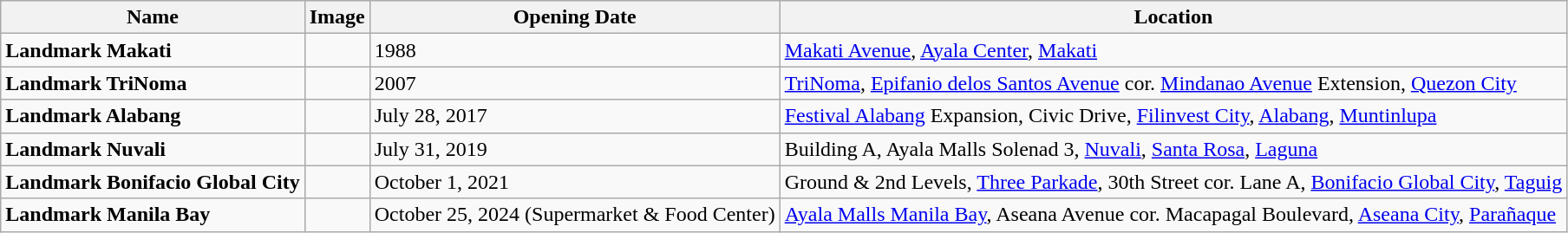<table class="wikitable sortable">
<tr>
<th>Name</th>
<th>Image</th>
<th>Opening Date</th>
<th>Location</th>
</tr>
<tr>
<td><strong>Landmark Makati</strong></td>
<td></td>
<td>1988</td>
<td><a href='#'>Makati Avenue</a>, <a href='#'>Ayala Center</a>, <a href='#'>Makati</a></td>
</tr>
<tr>
<td><strong>Landmark TriNoma</strong></td>
<td></td>
<td>2007</td>
<td><a href='#'>TriNoma</a>, <a href='#'>Epifanio delos Santos Avenue</a> cor. <a href='#'>Mindanao Avenue</a> Extension, <a href='#'>Quezon City</a></td>
</tr>
<tr>
<td><strong>Landmark Alabang</strong></td>
<td></td>
<td>July 28, 2017</td>
<td><a href='#'>Festival Alabang</a> Expansion, Civic Drive, <a href='#'>Filinvest City</a>, <a href='#'>Alabang</a>, <a href='#'>Muntinlupa</a></td>
</tr>
<tr>
<td><strong>Landmark Nuvali</strong></td>
<td></td>
<td>July 31, 2019</td>
<td>Building A, Ayala Malls Solenad 3, <a href='#'>Nuvali</a>, <a href='#'>Santa Rosa</a>, <a href='#'>Laguna</a></td>
</tr>
<tr>
<td><strong>Landmark Bonifacio Global City</strong></td>
<td></td>
<td>October 1, 2021</td>
<td>Ground & 2nd Levels, <a href='#'>Three Parkade</a>, 30th Street cor. Lane A, <a href='#'>Bonifacio Global City</a>, <a href='#'>Taguig</a></td>
</tr>
<tr>
<td><strong>Landmark Manila Bay</strong></td>
<td></td>
<td>October 25, 2024 (Supermarket & Food Center)</td>
<td><a href='#'>Ayala Malls Manila Bay</a>, Aseana Avenue cor. Macapagal Boulevard, <a href='#'>Aseana City</a>, <a href='#'>Parañaque</a></td>
</tr>
</table>
